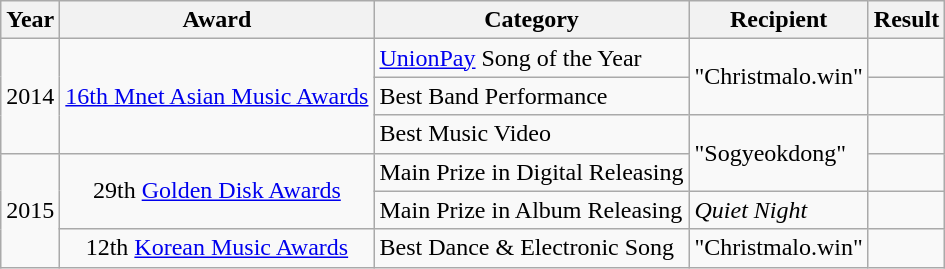<table class="wikitable">
<tr>
<th>Year</th>
<th>Award</th>
<th>Category</th>
<th>Recipient</th>
<th>Result</th>
</tr>
<tr>
<td rowspan="3">2014</td>
<td rowspan="3" style="text-align:center;"><a href='#'>16th Mnet Asian Music Awards</a></td>
<td><a href='#'>UnionPay</a> Song of the Year</td>
<td rowspan="2">"Christmalo.win"</td>
<td></td>
</tr>
<tr>
<td>Best Band Performance</td>
<td></td>
</tr>
<tr>
<td>Best Music Video</td>
<td rowspan="2">"Sogyeokdong"</td>
<td></td>
</tr>
<tr>
<td rowspan="3">2015</td>
<td rowspan="2" style="text-align:center;">29th <a href='#'>Golden Disk Awards</a></td>
<td>Main Prize in Digital Releasing</td>
<td></td>
</tr>
<tr>
<td>Main Prize in Album Releasing</td>
<td><em>Quiet Night</em></td>
<td></td>
</tr>
<tr>
<td style="text-align:center;">12th <a href='#'>Korean Music Awards</a></td>
<td>Best Dance & Electronic Song</td>
<td>"Christmalo.win"</td>
<td></td>
</tr>
</table>
